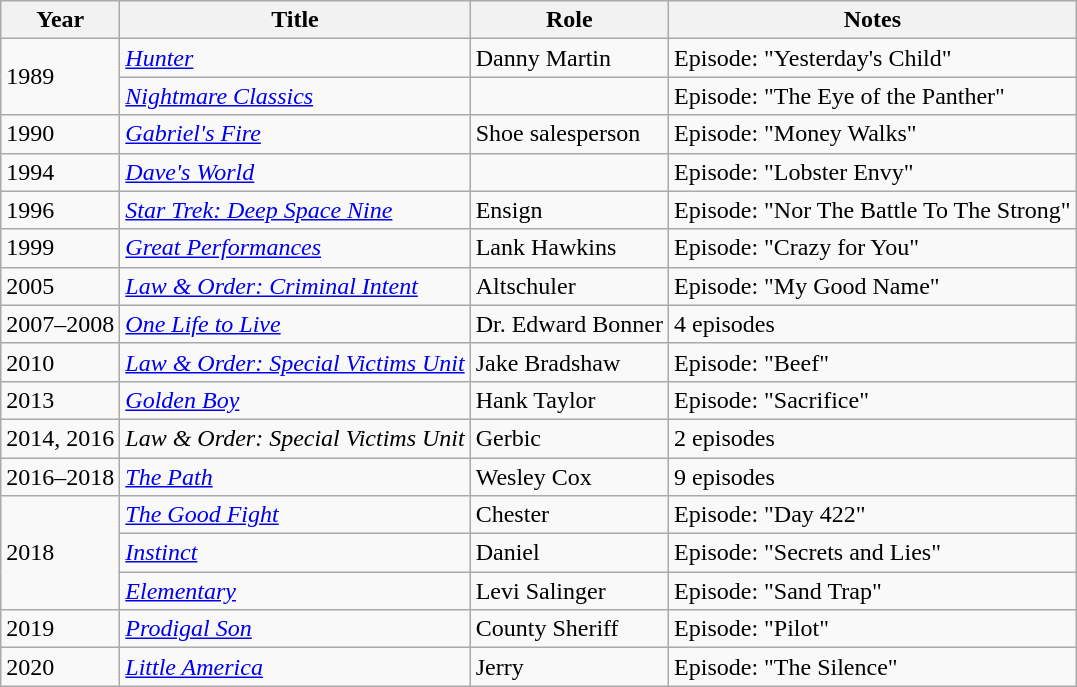<table class="wikitable sortable">
<tr>
<th>Year</th>
<th>Title</th>
<th>Role</th>
<th>Notes</th>
</tr>
<tr>
<td rowspan="2">1989</td>
<td><em><a href='#'>Hunter</a></em></td>
<td>Danny Martin</td>
<td>Episode: "Yesterday's Child"</td>
</tr>
<tr>
<td><em><a href='#'>Nightmare Classics</a></em></td>
<td></td>
<td>Episode: "The Eye of the Panther"</td>
</tr>
<tr>
<td>1990</td>
<td><em><a href='#'>Gabriel's Fire</a></em></td>
<td>Shoe salesperson</td>
<td>Episode: "Money Walks"</td>
</tr>
<tr>
<td>1994</td>
<td><em><a href='#'>Dave's World</a></em></td>
<td></td>
<td>Episode: "Lobster Envy"</td>
</tr>
<tr>
<td>1996</td>
<td><em><a href='#'>Star Trek: Deep Space Nine</a></em></td>
<td>Ensign</td>
<td>Episode: "Nor The Battle To The Strong"</td>
</tr>
<tr>
<td>1999</td>
<td><em><a href='#'>Great Performances</a></em></td>
<td>Lank Hawkins</td>
<td>Episode: "Crazy for You"</td>
</tr>
<tr>
<td>2005</td>
<td><em><a href='#'>Law & Order: Criminal Intent</a></em></td>
<td>Altschuler</td>
<td>Episode: "My Good Name"</td>
</tr>
<tr>
<td>2007–2008</td>
<td><em><a href='#'>One Life to Live</a></em></td>
<td>Dr. Edward Bonner</td>
<td>4 episodes</td>
</tr>
<tr>
<td>2010</td>
<td><em><a href='#'>Law & Order: Special Victims Unit</a></em></td>
<td>Jake Bradshaw</td>
<td>Episode: "Beef"</td>
</tr>
<tr>
<td>2013</td>
<td><em><a href='#'>Golden Boy</a></em></td>
<td>Hank Taylor</td>
<td>Episode: "Sacrifice"</td>
</tr>
<tr>
<td>2014, 2016</td>
<td><em>Law & Order: Special Victims Unit</em></td>
<td>Gerbic</td>
<td>2 episodes</td>
</tr>
<tr>
<td>2016–2018</td>
<td><em><a href='#'>The Path</a></em></td>
<td>Wesley Cox</td>
<td>9 episodes</td>
</tr>
<tr>
<td rowspan="3">2018</td>
<td><em><a href='#'>The Good Fight</a></em></td>
<td>Chester</td>
<td>Episode: "Day 422"</td>
</tr>
<tr>
<td><em><a href='#'>Instinct</a></em></td>
<td>Daniel</td>
<td>Episode: "Secrets and Lies"</td>
</tr>
<tr>
<td><em><a href='#'>Elementary</a></em></td>
<td>Levi Salinger</td>
<td>Episode: "Sand Trap"</td>
</tr>
<tr>
<td>2019</td>
<td><em><a href='#'>Prodigal Son</a></em></td>
<td>County Sheriff</td>
<td>Episode: "Pilot"</td>
</tr>
<tr>
<td>2020</td>
<td><em><a href='#'>Little America</a></em></td>
<td>Jerry</td>
<td>Episode: "The Silence"</td>
</tr>
</table>
